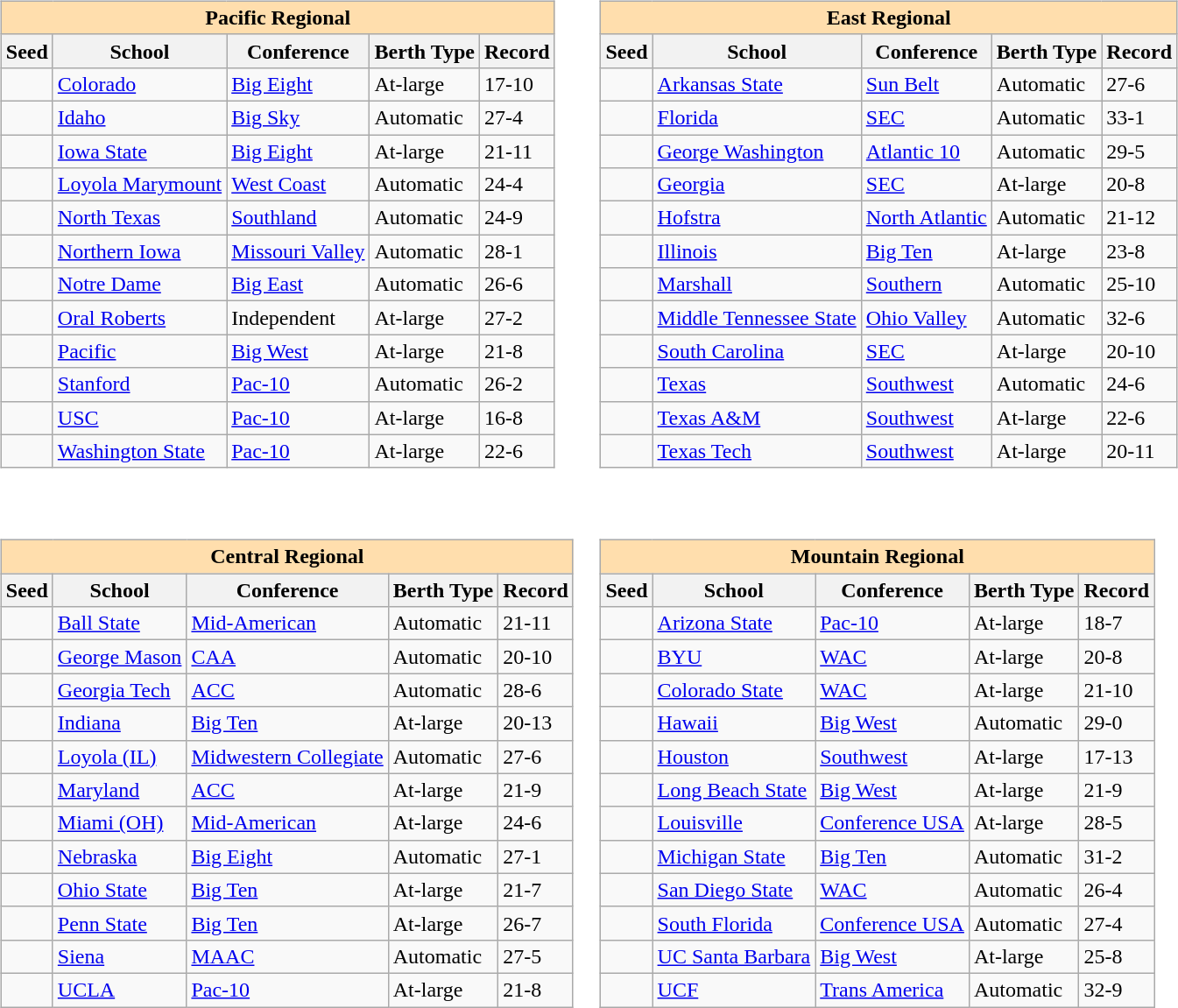<table>
<tr>
<td valign=top><br><table class="wikitable sortable">
<tr>
<th colspan="5" style="background:#ffdead;">Pacific Regional</th>
</tr>
<tr>
<th>Seed</th>
<th>School</th>
<th>Conference</th>
<th>Berth Type</th>
<th>Record</th>
</tr>
<tr>
<td></td>
<td><a href='#'>Colorado</a></td>
<td><a href='#'>Big Eight</a></td>
<td>At-large</td>
<td>17-10</td>
</tr>
<tr>
<td></td>
<td><a href='#'>Idaho</a></td>
<td><a href='#'>Big Sky</a></td>
<td>Automatic</td>
<td>27-4</td>
</tr>
<tr>
<td></td>
<td><a href='#'>Iowa State</a></td>
<td><a href='#'>Big Eight</a></td>
<td>At-large</td>
<td>21-11</td>
</tr>
<tr>
<td></td>
<td><a href='#'>Loyola Marymount</a></td>
<td><a href='#'>West Coast</a></td>
<td>Automatic</td>
<td>24-4</td>
</tr>
<tr>
<td></td>
<td><a href='#'>North Texas</a></td>
<td><a href='#'>Southland</a></td>
<td>Automatic</td>
<td>24-9</td>
</tr>
<tr>
<td></td>
<td><a href='#'>Northern Iowa</a></td>
<td><a href='#'>Missouri Valley</a></td>
<td>Automatic</td>
<td>28-1</td>
</tr>
<tr>
<td></td>
<td><a href='#'>Notre Dame</a></td>
<td><a href='#'>Big East</a></td>
<td>Automatic</td>
<td>26-6</td>
</tr>
<tr>
<td></td>
<td><a href='#'>Oral Roberts</a></td>
<td>Independent</td>
<td>At-large</td>
<td>27-2</td>
</tr>
<tr>
<td></td>
<td><a href='#'>Pacific</a></td>
<td><a href='#'>Big West</a></td>
<td>At-large</td>
<td>21-8</td>
</tr>
<tr>
<td></td>
<td><a href='#'>Stanford</a></td>
<td><a href='#'>Pac-10</a></td>
<td>Automatic</td>
<td>26-2</td>
</tr>
<tr>
<td></td>
<td><a href='#'>USC</a></td>
<td><a href='#'>Pac-10</a></td>
<td>At-large</td>
<td>16-8</td>
</tr>
<tr>
<td></td>
<td><a href='#'>Washington State</a></td>
<td><a href='#'>Pac-10</a></td>
<td>At-large</td>
<td>22-6</td>
</tr>
</table>
</td>
<td valign=top><br><table class="wikitable sortable">
<tr>
<th colspan="5" style="background:#ffdead;">East Regional</th>
</tr>
<tr>
<th>Seed</th>
<th>School</th>
<th>Conference</th>
<th>Berth Type</th>
<th>Record</th>
</tr>
<tr>
<td></td>
<td><a href='#'>Arkansas State</a></td>
<td><a href='#'>Sun Belt</a></td>
<td>Automatic</td>
<td>27-6</td>
</tr>
<tr>
<td></td>
<td><a href='#'>Florida</a></td>
<td><a href='#'>SEC</a></td>
<td>Automatic</td>
<td>33-1</td>
</tr>
<tr>
<td></td>
<td><a href='#'>George Washington</a></td>
<td><a href='#'>Atlantic 10</a></td>
<td>Automatic</td>
<td>29-5</td>
</tr>
<tr>
<td></td>
<td><a href='#'>Georgia</a></td>
<td><a href='#'>SEC</a></td>
<td>At-large</td>
<td>20-8</td>
</tr>
<tr>
<td></td>
<td><a href='#'>Hofstra</a></td>
<td><a href='#'>North Atlantic</a></td>
<td>Automatic</td>
<td>21-12</td>
</tr>
<tr>
<td></td>
<td><a href='#'>Illinois</a></td>
<td><a href='#'>Big Ten</a></td>
<td>At-large</td>
<td>23-8</td>
</tr>
<tr>
<td></td>
<td><a href='#'>Marshall</a></td>
<td><a href='#'>Southern</a></td>
<td>Automatic</td>
<td>25-10</td>
</tr>
<tr>
<td></td>
<td><a href='#'>Middle Tennessee State</a></td>
<td><a href='#'>Ohio Valley</a></td>
<td>Automatic</td>
<td>32-6</td>
</tr>
<tr>
<td></td>
<td><a href='#'>South Carolina</a></td>
<td><a href='#'>SEC</a></td>
<td>At-large</td>
<td>20-10</td>
</tr>
<tr>
<td></td>
<td><a href='#'>Texas</a></td>
<td><a href='#'>Southwest</a></td>
<td>Automatic</td>
<td>24-6</td>
</tr>
<tr>
<td></td>
<td><a href='#'>Texas A&M</a></td>
<td><a href='#'>Southwest</a></td>
<td>At-large</td>
<td>22-6</td>
</tr>
<tr>
<td></td>
<td><a href='#'>Texas Tech</a></td>
<td><a href='#'>Southwest</a></td>
<td>At-large</td>
<td>20-11</td>
</tr>
</table>
</td>
</tr>
<tr>
<td valign=top><br><table class="wikitable sortable">
<tr>
<th colspan="5" style="background:#ffdead;">Central Regional</th>
</tr>
<tr>
<th>Seed</th>
<th>School</th>
<th>Conference</th>
<th>Berth Type</th>
<th>Record</th>
</tr>
<tr>
<td></td>
<td><a href='#'>Ball State</a></td>
<td><a href='#'>Mid-American</a></td>
<td>Automatic</td>
<td>21-11</td>
</tr>
<tr>
<td></td>
<td><a href='#'>George Mason</a></td>
<td><a href='#'>CAA</a></td>
<td>Automatic</td>
<td>20-10</td>
</tr>
<tr>
<td></td>
<td><a href='#'>Georgia Tech</a></td>
<td><a href='#'>ACC</a></td>
<td>Automatic</td>
<td>28-6</td>
</tr>
<tr>
<td></td>
<td><a href='#'>Indiana</a></td>
<td><a href='#'>Big Ten</a></td>
<td>At-large</td>
<td>20-13</td>
</tr>
<tr>
<td></td>
<td><a href='#'>Loyola (IL)</a></td>
<td><a href='#'>Midwestern Collegiate</a></td>
<td>Automatic</td>
<td>27-6</td>
</tr>
<tr>
<td></td>
<td><a href='#'>Maryland</a></td>
<td><a href='#'>ACC</a></td>
<td>At-large</td>
<td>21-9</td>
</tr>
<tr>
<td></td>
<td><a href='#'>Miami (OH)</a></td>
<td><a href='#'>Mid-American</a></td>
<td>At-large</td>
<td>24-6</td>
</tr>
<tr>
<td></td>
<td><a href='#'>Nebraska</a></td>
<td><a href='#'>Big Eight</a></td>
<td>Automatic</td>
<td>27-1</td>
</tr>
<tr>
<td></td>
<td><a href='#'>Ohio State</a></td>
<td><a href='#'>Big Ten</a></td>
<td>At-large</td>
<td>21-7</td>
</tr>
<tr>
<td></td>
<td><a href='#'>Penn State</a></td>
<td><a href='#'>Big Ten</a></td>
<td>At-large</td>
<td>26-7</td>
</tr>
<tr>
<td></td>
<td><a href='#'>Siena</a></td>
<td><a href='#'>MAAC</a></td>
<td>Automatic</td>
<td>27-5</td>
</tr>
<tr>
<td></td>
<td><a href='#'>UCLA</a></td>
<td><a href='#'>Pac-10</a></td>
<td>At-large</td>
<td>21-8</td>
</tr>
</table>
</td>
<td valign=top><br><table class="wikitable sortable">
<tr>
<th colspan="5" style="background:#ffdead;">Mountain Regional</th>
</tr>
<tr>
<th>Seed</th>
<th>School</th>
<th>Conference</th>
<th>Berth Type</th>
<th>Record</th>
</tr>
<tr>
<td></td>
<td><a href='#'>Arizona State</a></td>
<td><a href='#'>Pac-10</a></td>
<td>At-large</td>
<td>18-7</td>
</tr>
<tr>
<td></td>
<td><a href='#'>BYU</a></td>
<td><a href='#'>WAC</a></td>
<td>At-large</td>
<td>20-8</td>
</tr>
<tr>
<td></td>
<td><a href='#'>Colorado State</a></td>
<td><a href='#'>WAC</a></td>
<td>At-large</td>
<td>21-10</td>
</tr>
<tr>
<td></td>
<td><a href='#'>Hawaii</a></td>
<td><a href='#'>Big West</a></td>
<td>Automatic</td>
<td>29-0</td>
</tr>
<tr>
<td></td>
<td><a href='#'>Houston</a></td>
<td><a href='#'>Southwest</a></td>
<td>At-large</td>
<td>17-13</td>
</tr>
<tr>
<td></td>
<td><a href='#'>Long Beach State</a></td>
<td><a href='#'>Big West</a></td>
<td>At-large</td>
<td>21-9</td>
</tr>
<tr>
<td></td>
<td><a href='#'>Louisville</a></td>
<td><a href='#'>Conference USA</a></td>
<td>At-large</td>
<td>28-5</td>
</tr>
<tr>
<td></td>
<td><a href='#'>Michigan State</a></td>
<td><a href='#'>Big Ten</a></td>
<td>Automatic</td>
<td>31-2</td>
</tr>
<tr>
<td></td>
<td><a href='#'>San Diego State</a></td>
<td><a href='#'>WAC</a></td>
<td>Automatic</td>
<td>26-4</td>
</tr>
<tr>
<td></td>
<td><a href='#'>South Florida</a></td>
<td><a href='#'>Conference USA</a></td>
<td>Automatic</td>
<td>27-4</td>
</tr>
<tr>
<td></td>
<td><a href='#'>UC Santa Barbara</a></td>
<td><a href='#'>Big West</a></td>
<td>At-large</td>
<td>25-8</td>
</tr>
<tr>
<td></td>
<td><a href='#'>UCF</a></td>
<td><a href='#'>Trans America</a></td>
<td>Automatic</td>
<td>32-9</td>
</tr>
</table>
</td>
</tr>
</table>
